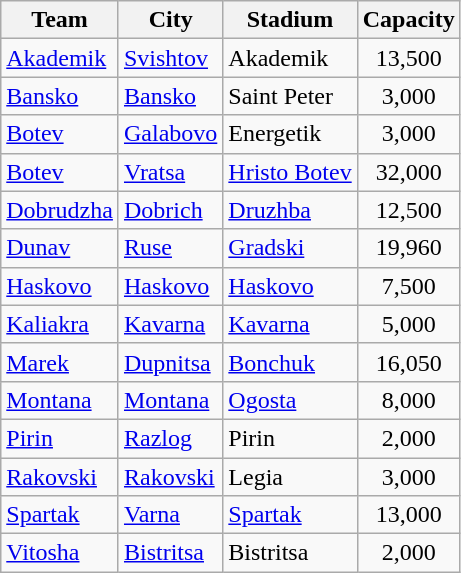<table class="wikitable sortable">
<tr>
<th>Team</th>
<th>City</th>
<th>Stadium</th>
<th>Capacity</th>
</tr>
<tr>
<td><a href='#'>Akademik</a></td>
<td><a href='#'>Svishtov</a></td>
<td>Akademik</td>
<td align=center>13,500</td>
</tr>
<tr>
<td><a href='#'>Bansko</a></td>
<td><a href='#'>Bansko</a></td>
<td>Saint Peter</td>
<td align=center>3,000</td>
</tr>
<tr>
<td><a href='#'>Botev</a></td>
<td><a href='#'>Galabovo</a></td>
<td>Energetik</td>
<td align=center>3,000</td>
</tr>
<tr>
<td><a href='#'>Botev</a></td>
<td><a href='#'>Vratsa</a></td>
<td><a href='#'>Hristo Botev</a></td>
<td align=center>32,000</td>
</tr>
<tr>
<td><a href='#'>Dobrudzha</a></td>
<td><a href='#'>Dobrich</a></td>
<td><a href='#'>Druzhba</a></td>
<td align=center>12,500</td>
</tr>
<tr>
<td><a href='#'>Dunav</a></td>
<td><a href='#'>Ruse</a></td>
<td><a href='#'>Gradski</a></td>
<td align=center>19,960</td>
</tr>
<tr>
<td><a href='#'>Haskovo</a></td>
<td><a href='#'>Haskovo</a></td>
<td><a href='#'>Haskovo</a></td>
<td align="center">7,500</td>
</tr>
<tr>
<td><a href='#'>Kaliakra</a></td>
<td><a href='#'>Kavarna</a></td>
<td><a href='#'>Kavarna</a></td>
<td align="center">5,000</td>
</tr>
<tr>
<td><a href='#'>Marek</a></td>
<td><a href='#'>Dupnitsa</a></td>
<td><a href='#'>Bonchuk</a></td>
<td align="center">16,050</td>
</tr>
<tr>
<td><a href='#'>Montana</a></td>
<td><a href='#'>Montana</a></td>
<td><a href='#'>Ogosta</a></td>
<td align="center">8,000</td>
</tr>
<tr>
<td><a href='#'>Pirin</a></td>
<td><a href='#'>Razlog</a></td>
<td>Pirin</td>
<td align=center>2,000</td>
</tr>
<tr>
<td><a href='#'>Rakovski</a></td>
<td><a href='#'>Rakovski</a></td>
<td>Legia</td>
<td align=center>3,000</td>
</tr>
<tr>
<td><a href='#'>Spartak</a></td>
<td><a href='#'>Varna</a></td>
<td><a href='#'>Spartak</a></td>
<td align="center">13,000</td>
</tr>
<tr>
<td><a href='#'>Vitosha</a></td>
<td><a href='#'>Bistritsa</a></td>
<td>Bistritsa</td>
<td align="center">2,000</td>
</tr>
</table>
